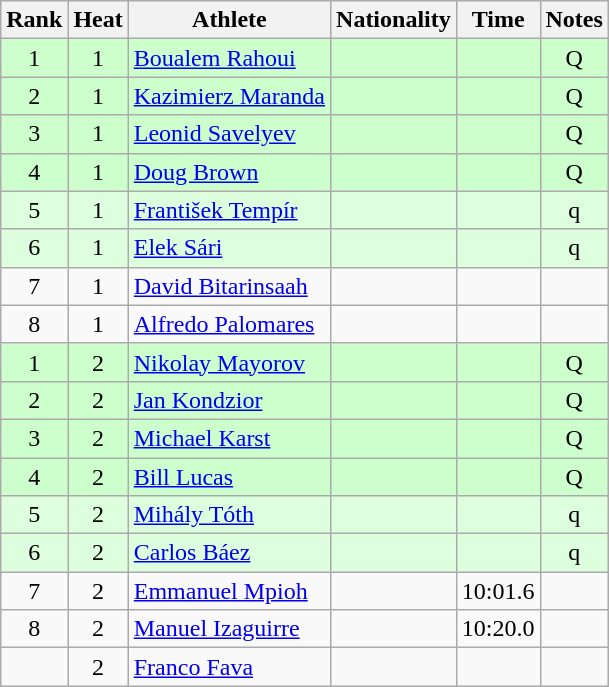<table class="wikitable sortable" style="text-align:center">
<tr>
<th>Rank</th>
<th>Heat</th>
<th>Athlete</th>
<th>Nationality</th>
<th>Time</th>
<th>Notes</th>
</tr>
<tr bgcolor=ccffcc>
<td>1</td>
<td>1</td>
<td align=left><a href='#'>Boualem Rahoui</a></td>
<td align=left></td>
<td></td>
<td>Q</td>
</tr>
<tr bgcolor=ccffcc>
<td>2</td>
<td>1</td>
<td align=left><a href='#'>Kazimierz Maranda</a></td>
<td align=left></td>
<td></td>
<td>Q</td>
</tr>
<tr bgcolor=ccffcc>
<td>3</td>
<td>1</td>
<td align=left><a href='#'>Leonid Savelyev</a></td>
<td align=left></td>
<td></td>
<td>Q</td>
</tr>
<tr bgcolor=ccffcc>
<td>4</td>
<td>1</td>
<td align=left><a href='#'>Doug Brown</a></td>
<td align=left></td>
<td></td>
<td>Q</td>
</tr>
<tr bgcolor=ddffdd>
<td>5</td>
<td>1</td>
<td align=left><a href='#'>František Tempír</a></td>
<td align=left></td>
<td></td>
<td>q</td>
</tr>
<tr bgcolor=ddffdd>
<td>6</td>
<td>1</td>
<td align=left><a href='#'>Elek Sári</a></td>
<td align=left></td>
<td></td>
<td>q</td>
</tr>
<tr>
<td>7</td>
<td>1</td>
<td align=left><a href='#'>David Bitarinsaah</a></td>
<td align=left></td>
<td></td>
<td></td>
</tr>
<tr>
<td>8</td>
<td>1</td>
<td align=left><a href='#'>Alfredo Palomares</a></td>
<td align=left></td>
<td></td>
<td></td>
</tr>
<tr bgcolor=ccffcc>
<td>1</td>
<td>2</td>
<td align=left><a href='#'>Nikolay Mayorov</a></td>
<td align=left></td>
<td></td>
<td>Q</td>
</tr>
<tr bgcolor=ccffcc>
<td>2</td>
<td>2</td>
<td align=left><a href='#'>Jan Kondzior</a></td>
<td align=left></td>
<td></td>
<td>Q</td>
</tr>
<tr bgcolor=ccffcc>
<td>3</td>
<td>2</td>
<td align=left><a href='#'>Michael Karst</a></td>
<td align=left></td>
<td></td>
<td>Q</td>
</tr>
<tr bgcolor=ccffcc>
<td>4</td>
<td>2</td>
<td align=left><a href='#'>Bill Lucas</a></td>
<td align=left></td>
<td></td>
<td>Q</td>
</tr>
<tr bgcolor=ddffdd>
<td>5</td>
<td>2</td>
<td align=left><a href='#'>Mihály Tóth</a></td>
<td align=left></td>
<td></td>
<td>q</td>
</tr>
<tr bgcolor=ddffdd>
<td>6</td>
<td>2</td>
<td align=left><a href='#'>Carlos Báez</a></td>
<td align=left></td>
<td></td>
<td>q</td>
</tr>
<tr>
<td>7</td>
<td>2</td>
<td align=left><a href='#'>Emmanuel Mpioh</a></td>
<td align=left></td>
<td>10:01.6</td>
<td></td>
</tr>
<tr>
<td>8</td>
<td>2</td>
<td align=left><a href='#'>Manuel Izaguirre</a></td>
<td align=left></td>
<td>10:20.0</td>
<td></td>
</tr>
<tr>
<td></td>
<td>2</td>
<td align=left><a href='#'>Franco Fava</a></td>
<td align=left></td>
<td></td>
<td></td>
</tr>
</table>
